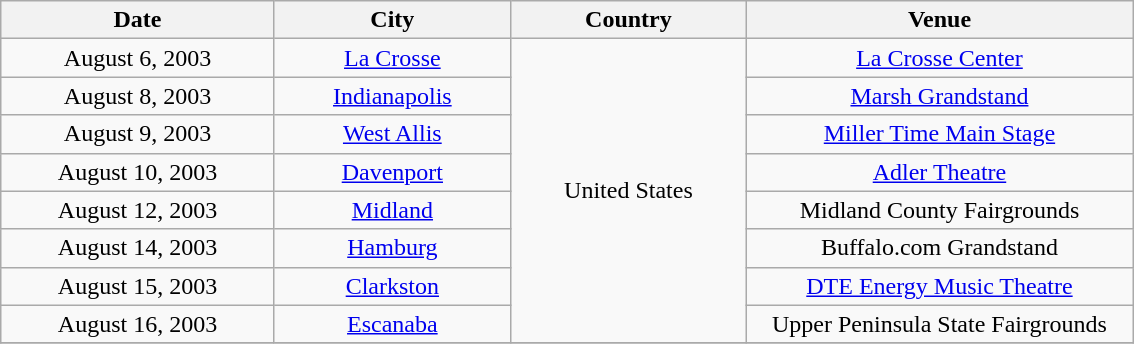<table class="wikitable" style="text-align:center">
<tr ">
<th style="width:175px;">Date</th>
<th style="width:150px;">City</th>
<th style="width:150px;">Country</th>
<th style="width:250px;">Venue</th>
</tr>
<tr>
<td>August 6, 2003</td>
<td><a href='#'>La Crosse</a></td>
<td rowspan="8">United States</td>
<td><a href='#'>La Crosse Center</a></td>
</tr>
<tr>
<td>August 8, 2003</td>
<td><a href='#'>Indianapolis</a></td>
<td><a href='#'>Marsh Grandstand</a></td>
</tr>
<tr>
<td>August 9, 2003</td>
<td><a href='#'>West Allis</a></td>
<td><a href='#'>Miller Time Main Stage</a></td>
</tr>
<tr>
<td>August 10, 2003</td>
<td><a href='#'>Davenport</a></td>
<td><a href='#'>Adler Theatre</a></td>
</tr>
<tr>
<td>August 12, 2003</td>
<td><a href='#'>Midland</a></td>
<td>Midland County Fairgrounds</td>
</tr>
<tr>
<td>August 14, 2003</td>
<td><a href='#'>Hamburg</a></td>
<td>Buffalo.com Grandstand</td>
</tr>
<tr>
<td>August 15, 2003</td>
<td><a href='#'>Clarkston</a></td>
<td><a href='#'>DTE Energy Music Theatre</a></td>
</tr>
<tr>
<td>August 16, 2003</td>
<td><a href='#'>Escanaba</a></td>
<td>Upper Peninsula State Fairgrounds</td>
</tr>
<tr>
</tr>
</table>
